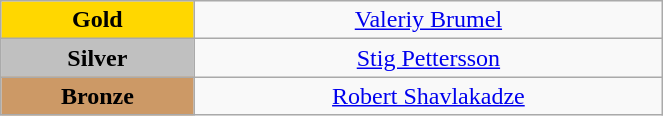<table class="wikitable" style="text-align:center; " width="35%">
<tr>
<td bgcolor="gold"><strong>Gold</strong></td>
<td><a href='#'>Valeriy Brumel</a><br>  <small><em></em></small></td>
</tr>
<tr>
<td bgcolor="silver"><strong>Silver</strong></td>
<td><a href='#'>Stig Pettersson</a><br>  <small><em></em></small></td>
</tr>
<tr>
<td bgcolor="CC9966"><strong>Bronze</strong></td>
<td><a href='#'>Robert Shavlakadze</a><br>  <small><em></em></small></td>
</tr>
</table>
